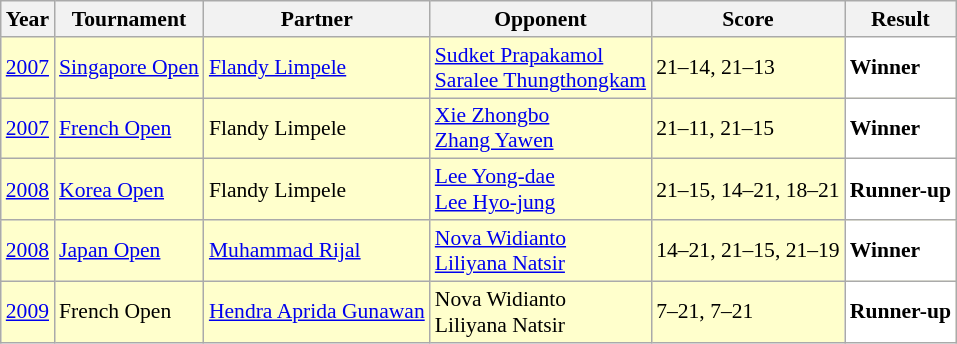<table class="sortable wikitable" style="font-size: 90%">
<tr>
<th>Year</th>
<th>Tournament</th>
<th>Partner</th>
<th>Opponent</th>
<th>Score</th>
<th>Result</th>
</tr>
<tr style="background:#ffffcc">
<td align="centre"><a href='#'>2007</a></td>
<td align="left"><a href='#'>Singapore Open</a></td>
<td align="left"> <a href='#'>Flandy Limpele</a></td>
<td align="left"> <a href='#'>Sudket Prapakamol</a> <br>  <a href='#'>Saralee Thungthongkam</a></td>
<td align="left">21–14, 21–13</td>
<td style="text-align:left; background:white"> <strong>Winner</strong></td>
</tr>
<tr style="background:#ffffcc">
<td align="centre"><a href='#'>2007</a></td>
<td align="left"><a href='#'>French Open</a></td>
<td align="left"> Flandy Limpele</td>
<td align="left"> <a href='#'>Xie Zhongbo</a> <br>  <a href='#'>Zhang Yawen</a></td>
<td align="left">21–11, 21–15</td>
<td style="text-align:left; background:white"> <strong>Winner</strong></td>
</tr>
<tr style="background:#ffffcc">
<td align="centre"><a href='#'>2008</a></td>
<td align="left"><a href='#'>Korea Open</a></td>
<td align="left"> Flandy Limpele</td>
<td align="left"> <a href='#'>Lee Yong-dae</a> <br>  <a href='#'>Lee Hyo-jung</a></td>
<td align="left">21–15, 14–21, 18–21</td>
<td style="text-align: left; background:white"> <strong>Runner-up</strong></td>
</tr>
<tr style="background:#ffffcc">
<td align="centre"><a href='#'>2008</a></td>
<td align="left"><a href='#'>Japan Open</a></td>
<td align="left"> <a href='#'>Muhammad Rijal</a></td>
<td align="left"> <a href='#'>Nova Widianto</a> <br>  <a href='#'>Liliyana Natsir</a></td>
<td align="left">14–21, 21–15, 21–19</td>
<td style="text-align:left; background:white"> <strong>Winner</strong></td>
</tr>
<tr style="background:#ffffcc">
<td align="centre"><a href='#'>2009</a></td>
<td align="left">French Open</td>
<td align="left"> <a href='#'>Hendra Aprida Gunawan</a></td>
<td align="left"> Nova Widianto <br>  Liliyana Natsir</td>
<td align="left">7–21, 7–21</td>
<td style="text-align: left; background:white"> <strong>Runner-up</strong></td>
</tr>
</table>
